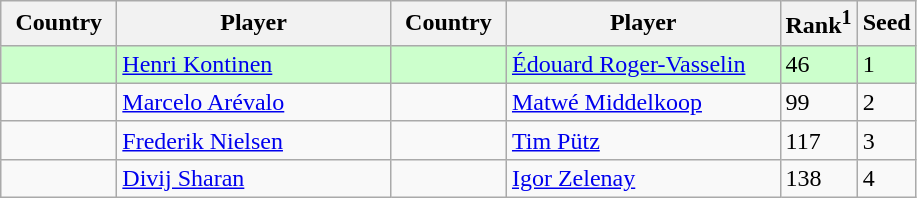<table class="sortable wikitable">
<tr>
<th width="70">Country</th>
<th width="175">Player</th>
<th width="70">Country</th>
<th width="175">Player</th>
<th>Rank<sup>1</sup></th>
<th>Seed</th>
</tr>
<tr style="background:#cfc;">
<td></td>
<td><a href='#'>Henri Kontinen</a></td>
<td></td>
<td><a href='#'>Édouard Roger-Vasselin</a></td>
<td>46</td>
<td>1</td>
</tr>
<tr>
<td></td>
<td><a href='#'>Marcelo Arévalo</a></td>
<td></td>
<td><a href='#'>Matwé Middelkoop</a></td>
<td>99</td>
<td>2</td>
</tr>
<tr>
<td></td>
<td><a href='#'>Frederik Nielsen</a></td>
<td></td>
<td><a href='#'>Tim Pütz</a></td>
<td>117</td>
<td>3</td>
</tr>
<tr>
<td></td>
<td><a href='#'>Divij Sharan</a></td>
<td></td>
<td><a href='#'>Igor Zelenay</a></td>
<td>138</td>
<td>4</td>
</tr>
</table>
